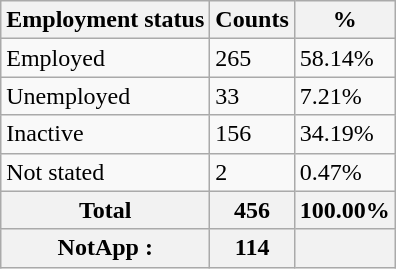<table class="wikitable sortable">
<tr>
<th>Employment status</th>
<th>Counts</th>
<th>%</th>
</tr>
<tr>
<td>Employed</td>
<td>265</td>
<td>58.14%</td>
</tr>
<tr>
<td>Unemployed</td>
<td>33</td>
<td>7.21%</td>
</tr>
<tr>
<td>Inactive</td>
<td>156</td>
<td>34.19%</td>
</tr>
<tr>
<td>Not stated</td>
<td>2</td>
<td>0.47%</td>
</tr>
<tr>
<th>Total</th>
<th>456</th>
<th>100.00%</th>
</tr>
<tr>
<th>NotApp :</th>
<th>114</th>
<th></th>
</tr>
</table>
